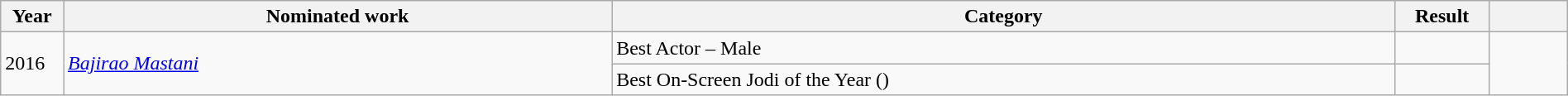<table class="wikitable" style="width:100%;">
<tr>
<th scope="col" style="width:4%;">Year</th>
<th scope="col" style="width:35%;">Nominated work</th>
<th scope="col" style="width:50%;">Category</th>
<th scope="col" style="width:6%;">Result</th>
<th scope="col" style="width:5%;"></th>
</tr>
<tr>
<td rowspan="2">2016</td>
<td rowspan="2"><em><a href='#'>Bajirao Mastani</a></em></td>
<td>Best Actor – Male</td>
<td></td>
<td rowspan="2"></td>
</tr>
<tr>
<td>Best On-Screen Jodi of the Year ()</td>
<td></td>
</tr>
</table>
